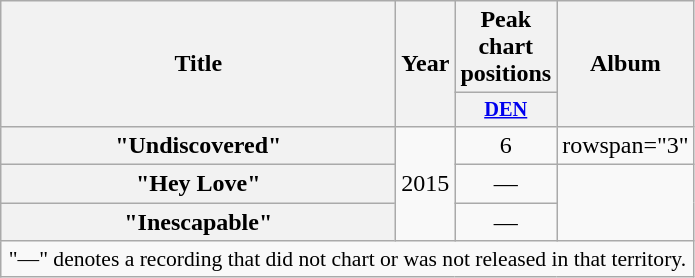<table class="wikitable plainrowheaders" style="text-align:center;" border="1">
<tr>
<th rowspan="2" scope="col" style="width:16em;">Title</th>
<th rowspan="2" scope="col">Year</th>
<th scope="col">Peak chart positions</th>
<th rowspan="2" scope="col">Album</th>
</tr>
<tr>
<th scope="col" style="width:3em;font-size:85%;"><a href='#'>DEN</a><br></th>
</tr>
<tr>
<th scope="row">"Undiscovered"</th>
<td rowspan="3">2015</td>
<td>6</td>
<td>rowspan="3" </td>
</tr>
<tr>
<th scope="row">"Hey Love"</th>
<td>—</td>
</tr>
<tr>
<th scope="row">"Inescapable"</th>
<td>—</td>
</tr>
<tr>
<td colspan="4" style="font-size:90%">"—" denotes a recording that did not chart or was not released in that territory.</td>
</tr>
</table>
